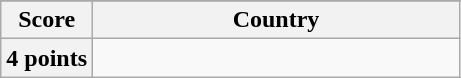<table class="wikitable">
<tr>
</tr>
<tr>
<th scope="col" width="20%">Score</th>
<th scope="col">Country</th>
</tr>
<tr>
<th scope="row">4 points</th>
<td></td>
</tr>
</table>
